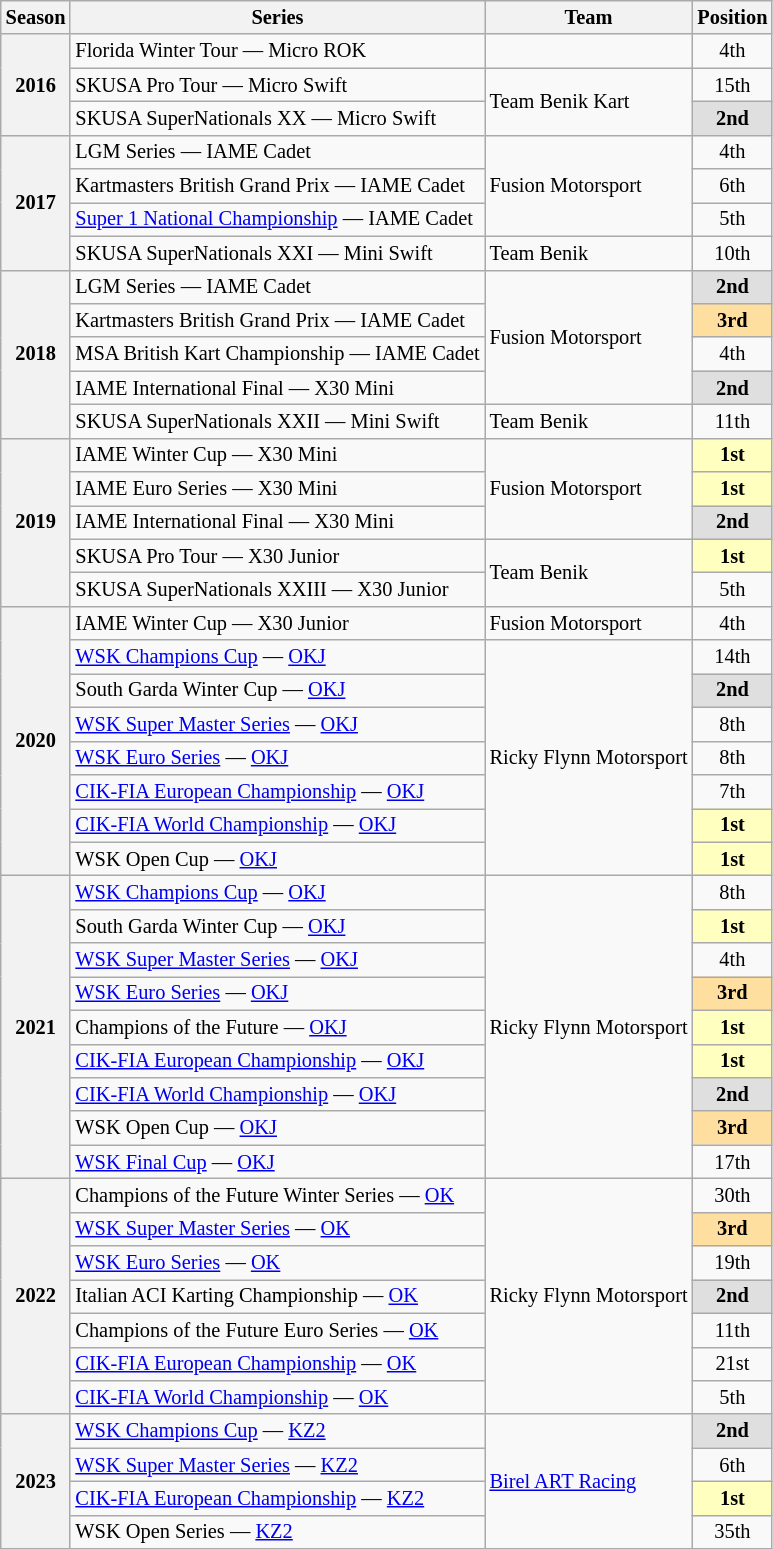<table class="wikitable" style="font-size: 85%; text-align:center">
<tr>
<th>Season</th>
<th>Series</th>
<th>Team</th>
<th>Position</th>
</tr>
<tr>
<th rowspan="3">2016</th>
<td align="left">Florida Winter Tour — Micro ROK</td>
<td align="left"></td>
<td>4th</td>
</tr>
<tr>
<td align="left">SKUSA Pro Tour — Micro Swift</td>
<td rowspan="2" align="left">Team Benik Kart</td>
<td>15th</td>
</tr>
<tr>
<td align="left">SKUSA SuperNationals XX — Micro Swift</td>
<td style="background:#DFDFDF;"><strong>2nd</strong></td>
</tr>
<tr>
<th rowspan="4">2017</th>
<td align="left">LGM Series — IAME Cadet</td>
<td rowspan="3" align="left">Fusion Motorsport</td>
<td>4th</td>
</tr>
<tr>
<td align="left">Kartmasters British Grand Prix — IAME Cadet</td>
<td>6th</td>
</tr>
<tr>
<td align="left"><a href='#'>Super 1 National Championship</a> — IAME Cadet</td>
<td>5th</td>
</tr>
<tr>
<td align="left">SKUSA SuperNationals XXI — Mini Swift</td>
<td align="left">Team Benik</td>
<td>10th</td>
</tr>
<tr>
<th rowspan="5">2018</th>
<td align="left">LGM Series — IAME Cadet</td>
<td rowspan="4" align="left">Fusion Motorsport</td>
<td style="background:#DFDFDF;"><strong>2nd</strong></td>
</tr>
<tr>
<td align="left">Kartmasters British Grand Prix — IAME Cadet</td>
<td style="background:#FFDF9F;"><strong>3rd</strong></td>
</tr>
<tr>
<td align="left">MSA British Kart Championship — IAME Cadet</td>
<td>4th</td>
</tr>
<tr>
<td align="left">IAME International Final — X30 Mini</td>
<td style="background:#DFDFDF;"><strong>2nd</strong></td>
</tr>
<tr>
<td align="left">SKUSA SuperNationals XXII — Mini Swift</td>
<td align="left">Team Benik</td>
<td>11th</td>
</tr>
<tr>
<th rowspan="5">2019</th>
<td align="left">IAME Winter Cup — X30 Mini</td>
<td rowspan="3" align="left">Fusion Motorsport</td>
<td style="background:#FFFFBF;"><strong>1st</strong></td>
</tr>
<tr>
<td align="left">IAME Euro Series — X30 Mini</td>
<td style="background:#FFFFBF;"><strong>1st</strong></td>
</tr>
<tr>
<td align="left">IAME International Final — X30 Mini</td>
<td style="background:#DFDFDF;"><strong>2nd</strong></td>
</tr>
<tr>
<td align="left">SKUSA Pro Tour — X30 Junior</td>
<td rowspan="2" align="left">Team Benik</td>
<td style="background:#FFFFBF;"><strong>1st</strong></td>
</tr>
<tr>
<td align="left">SKUSA SuperNationals XXIII — X30 Junior</td>
<td>5th</td>
</tr>
<tr>
<th rowspan="8">2020</th>
<td align="left">IAME Winter Cup — X30 Junior</td>
<td align="left">Fusion Motorsport</td>
<td>4th</td>
</tr>
<tr>
<td align="left"><a href='#'>WSK Champions Cup</a> — <a href='#'>OKJ</a></td>
<td rowspan="7" align="left">Ricky Flynn Motorsport</td>
<td>14th</td>
</tr>
<tr>
<td align="left">South Garda Winter Cup — <a href='#'>OKJ</a></td>
<td style="background:#DFDFDF;"><strong>2nd</strong></td>
</tr>
<tr>
<td align="left"><a href='#'>WSK Super Master Series</a> — <a href='#'>OKJ</a></td>
<td>8th</td>
</tr>
<tr>
<td align="left"><a href='#'>WSK Euro Series</a> — <a href='#'>OKJ</a></td>
<td>8th</td>
</tr>
<tr>
<td align="left"><a href='#'>CIK-FIA European Championship</a> — <a href='#'>OKJ</a></td>
<td>7th</td>
</tr>
<tr>
<td align="left"><a href='#'>CIK-FIA World Championship</a> — <a href='#'>OKJ</a></td>
<td style="background:#FFFFBF;"><strong>1st</strong></td>
</tr>
<tr>
<td align="left">WSK Open Cup — <a href='#'>OKJ</a></td>
<td style="background:#FFFFBF;"><strong>1st</strong></td>
</tr>
<tr>
<th rowspan="9">2021</th>
<td align="left"><a href='#'>WSK Champions Cup</a> — <a href='#'>OKJ</a></td>
<td rowspan="9" align="left">Ricky Flynn Motorsport</td>
<td>8th</td>
</tr>
<tr>
<td align="left">South Garda Winter Cup — <a href='#'>OKJ</a></td>
<td style="background:#FFFFBF;"><strong>1st</strong></td>
</tr>
<tr>
<td align="left"><a href='#'>WSK Super Master Series</a> — <a href='#'>OKJ</a></td>
<td>4th</td>
</tr>
<tr>
<td align="left"><a href='#'>WSK Euro Series</a> — <a href='#'>OKJ</a></td>
<td style="background:#FFDF9F;"><strong>3rd</strong></td>
</tr>
<tr>
<td align="left">Champions of the Future — <a href='#'>OKJ</a></td>
<td style="background:#FFFFBF;"><strong>1st</strong></td>
</tr>
<tr>
<td align="left"><a href='#'>CIK-FIA European Championship</a> — <a href='#'>OKJ</a></td>
<td style="background:#FFFFBF;"><strong>1st</strong></td>
</tr>
<tr>
<td align="left"><a href='#'>CIK-FIA World Championship</a> — <a href='#'>OKJ</a></td>
<td style="background:#DFDFDF;"><strong>2nd</strong></td>
</tr>
<tr>
<td align="left">WSK Open Cup — <a href='#'>OKJ</a></td>
<td style="background:#FFDF9F;"><strong>3rd</strong></td>
</tr>
<tr>
<td align="left"><a href='#'>WSK Final Cup</a> — <a href='#'>OKJ</a></td>
<td>17th</td>
</tr>
<tr>
<th rowspan="7">2022</th>
<td align="left">Champions of the Future Winter Series — <a href='#'>OK</a></td>
<td rowspan="7" align="left">Ricky Flynn Motorsport</td>
<td>30th</td>
</tr>
<tr>
<td align="left"><a href='#'>WSK Super Master Series</a> — <a href='#'>OK</a></td>
<td style="background:#FFDF9F;"><strong>3rd</strong></td>
</tr>
<tr>
<td align="left"><a href='#'>WSK Euro Series</a> — <a href='#'>OK</a></td>
<td>19th</td>
</tr>
<tr>
<td align="left">Italian ACI Karting Championship — <a href='#'>OK</a></td>
<td style="background:#DFDFDF;"><strong>2nd</strong></td>
</tr>
<tr>
<td align="left">Champions of the Future Euro Series — <a href='#'>OK</a></td>
<td>11th</td>
</tr>
<tr>
<td align="left"><a href='#'>CIK-FIA European Championship</a> — <a href='#'>OK</a></td>
<td>21st</td>
</tr>
<tr>
<td align="left"><a href='#'>CIK-FIA World Championship</a> — <a href='#'>OK</a></td>
<td>5th</td>
</tr>
<tr>
<th rowspan="4">2023</th>
<td align="left"><a href='#'>WSK Champions Cup</a> — <a href='#'>KZ2</a></td>
<td rowspan="4" align="left"><a href='#'>Birel ART Racing</a></td>
<td style="background:#DFDFDF;"><strong>2nd</strong></td>
</tr>
<tr>
<td align="left"><a href='#'>WSK Super Master Series</a> — <a href='#'>KZ2</a></td>
<td>6th</td>
</tr>
<tr>
<td align="left"><a href='#'>CIK-FIA European Championship</a> — <a href='#'>KZ2</a></td>
<td style="background:#FFFFBF;"><strong>1st</strong></td>
</tr>
<tr>
<td align="left">WSK Open Series — <a href='#'>KZ2</a></td>
<td>35th</td>
</tr>
</table>
